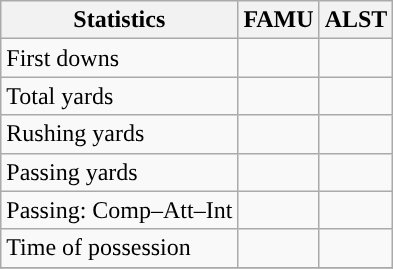<table class="wikitable" style="float: left;">
<tr>
<th>Statistics</th>
<th>FAMU</th>
<th>ALST</th>
</tr>
<tr>
<td>First downs</td>
<td></td>
<td></td>
</tr>
<tr>
<td>Total yards</td>
<td></td>
<td></td>
</tr>
<tr>
<td>Rushing yards</td>
<td></td>
<td></td>
</tr>
<tr>
<td>Passing yards</td>
<td></td>
<td></td>
</tr>
<tr>
<td>Passing: Comp–Att–Int</td>
<td></td>
<td></td>
</tr>
<tr>
<td>Time of possession</td>
<td></td>
<td></td>
</tr>
<tr>
</tr>
</table>
